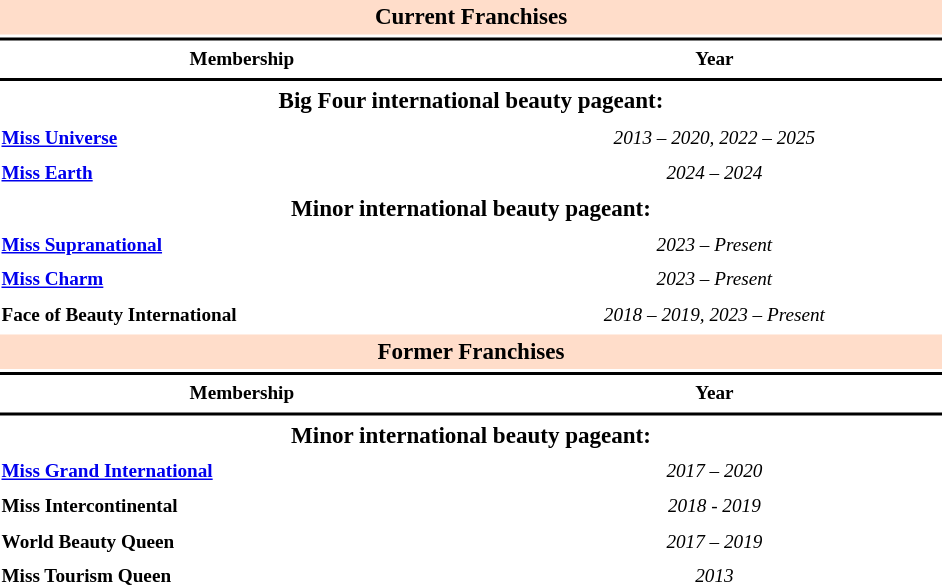<table class="toccolours" style=" font-size:80%; line-height:1.5em; width:50%;">
<tr>
<th colspan="2" align="center" style="background:#FFDDCA;"><big>Current Franchises</big></th>
</tr>
<tr>
<td colspan="2" style="background:black"></td>
</tr>
<tr>
<th scope="col">Membership</th>
<th scope="col">Year</th>
</tr>
<tr>
<td colspan="2" style="background:black"></td>
</tr>
<tr>
<th colspan="2" align="center"><big>Big Four international beauty pageant:</big></th>
</tr>
<tr>
<td align="left"><strong><a href='#'>Miss Universe</a></strong></td>
<td align="center"><em>2013 – 2020, 2022 – 2025</em></td>
</tr>
<tr>
<td align="left"><strong><a href='#'>Miss Earth</a></strong></td>
<td align="center"><em>2024 – 2024</em></td>
</tr>
<tr>
<th colspan="2" align="center"><big>Minor international beauty pageant:</big></th>
</tr>
<tr>
<td align="left"><strong><a href='#'>Miss Supranational</a></strong></td>
<td align="center"><em>2023 – Present</em></td>
</tr>
<tr>
<td align="left"><strong><a href='#'>Miss Charm</a></strong></td>
<td align="center"><em>2023 – Present</em></td>
</tr>
<tr>
<td align="left"><strong>Face of Beauty International</strong></td>
<td align="center"><em>2018 – 2019, 2023 – Present</em></td>
</tr>
<tr>
<th colspan="2" align="center" style="background:#FFDDCA;"><big>Former Franchises</big></th>
</tr>
<tr>
<td colspan="2" style="background:black"></td>
</tr>
<tr>
<th scope="col">Membership</th>
<th scope="col">Year</th>
</tr>
<tr>
<td colspan="2" style="background:black"></td>
</tr>
<tr>
<th colspan="2" align="center"><big>Minor international beauty pageant:</big></th>
</tr>
<tr>
<td align="left"><strong><a href='#'>Miss Grand International</a></strong></td>
<td align="center"><em>2017 – 2020</em></td>
</tr>
<tr>
<td align="left"><strong>Miss Intercontinental</strong></td>
<td align="center"><em>2018 - 2019</em></td>
</tr>
<tr>
<td align="left"><strong>World Beauty Queen </strong></td>
<td align="center"><em>2017 – 2019</em></td>
</tr>
<tr>
<td align="left"><strong>Miss Tourism Queen </strong></td>
<td align="center"><em>2013</em></td>
</tr>
<tr>
</tr>
</table>
